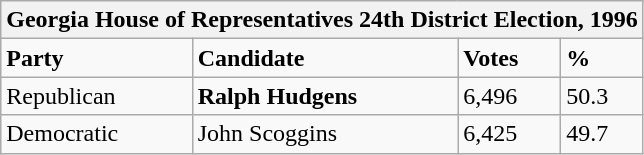<table class="wikitable">
<tr>
<th colspan="4">Georgia House of Representatives 24th District Election, 1996</th>
</tr>
<tr>
<td><strong>Party</strong></td>
<td><strong>Candidate</strong></td>
<td><strong>Votes</strong></td>
<td><strong>%</strong></td>
</tr>
<tr>
<td>Republican</td>
<td><strong>Ralph Hudgens</strong></td>
<td>6,496</td>
<td>50.3</td>
</tr>
<tr>
<td>Democratic</td>
<td>John Scoggins</td>
<td>6,425</td>
<td>49.7</td>
</tr>
</table>
